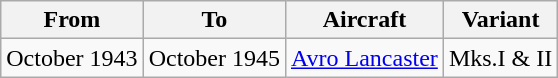<table class="wikitable">
<tr>
<th>From</th>
<th>To</th>
<th>Aircraft</th>
<th>Variant</th>
</tr>
<tr>
<td>October 1943</td>
<td>October 1945</td>
<td><a href='#'>Avro Lancaster</a></td>
<td>Mks.I & II</td>
</tr>
</table>
